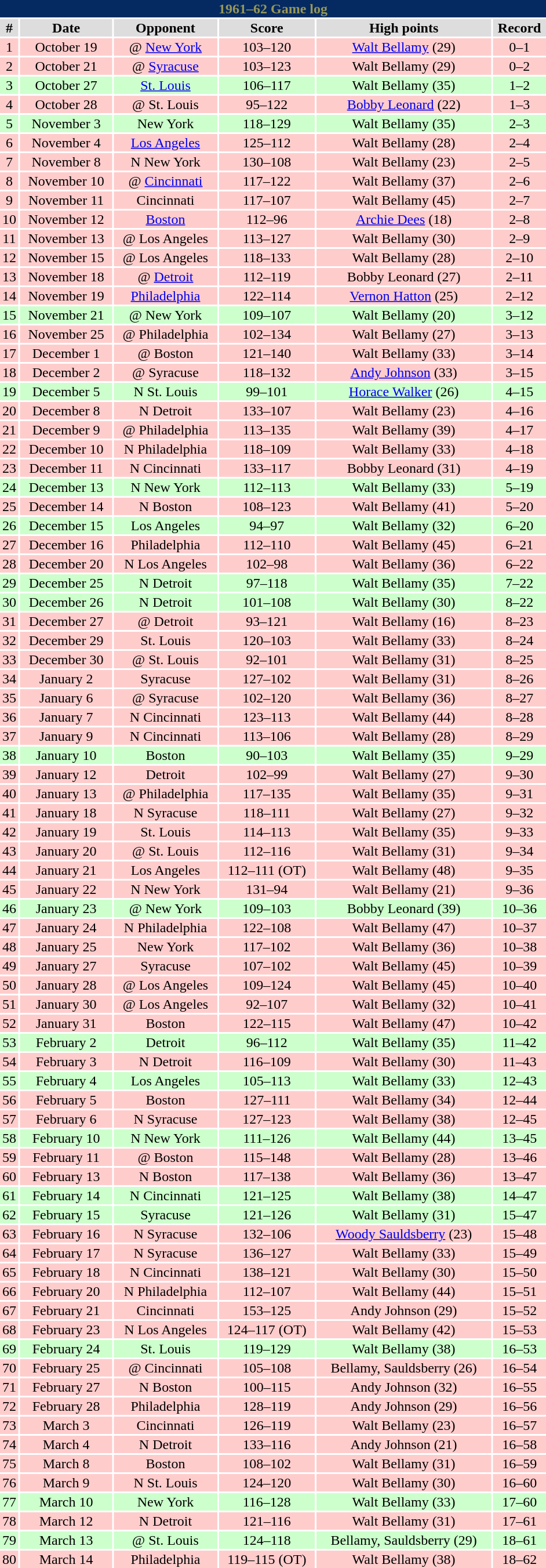<table class="toccolours collapsible" width=50% style="clear:both; margin:1.5em auto; text-align:center">
<tr>
<th colspan=11 style="background:#052A61; color:#979757;">1961–62 Game log</th>
</tr>
<tr align="center" bgcolor="#dddddd">
<td><strong>#</strong></td>
<td><strong>Date</strong></td>
<td><strong>Opponent</strong></td>
<td><strong>Score</strong></td>
<td><strong>High points</strong></td>
<td><strong>Record</strong></td>
</tr>
<tr align="center" bgcolor="ffcccc">
<td>1</td>
<td>October 19</td>
<td>@ <a href='#'>New York</a></td>
<td>103–120</td>
<td><a href='#'>Walt Bellamy</a> (29)</td>
<td>0–1</td>
</tr>
<tr align="center" bgcolor="ffcccc">
<td>2</td>
<td>October 21</td>
<td>@ <a href='#'>Syracuse</a></td>
<td>103–123</td>
<td>Walt Bellamy (29)</td>
<td>0–2</td>
</tr>
<tr align="center" bgcolor="ccffcc">
<td>3</td>
<td>October 27</td>
<td><a href='#'>St. Louis</a></td>
<td>106–117</td>
<td>Walt Bellamy (35)</td>
<td>1–2</td>
</tr>
<tr align="center" bgcolor="ffcccc">
<td>4</td>
<td>October 28</td>
<td>@ St. Louis</td>
<td>95–122</td>
<td><a href='#'>Bobby Leonard</a> (22)</td>
<td>1–3</td>
</tr>
<tr align="center" bgcolor="ccffcc">
<td>5</td>
<td>November 3</td>
<td>New York</td>
<td>118–129</td>
<td>Walt Bellamy (35)</td>
<td>2–3</td>
</tr>
<tr align="center" bgcolor="ffcccc">
<td>6</td>
<td>November 4</td>
<td><a href='#'>Los Angeles</a></td>
<td>125–112</td>
<td>Walt Bellamy (28)</td>
<td>2–4</td>
</tr>
<tr align="center" bgcolor="ffcccc">
<td>7</td>
<td>November 8</td>
<td>N New York</td>
<td>130–108</td>
<td>Walt Bellamy (23)</td>
<td>2–5</td>
</tr>
<tr align="center" bgcolor="ffcccc">
<td>8</td>
<td>November 10</td>
<td>@ <a href='#'>Cincinnati</a></td>
<td>117–122</td>
<td>Walt Bellamy (37)</td>
<td>2–6</td>
</tr>
<tr align="center" bgcolor="ffcccc">
<td>9</td>
<td>November 11</td>
<td>Cincinnati</td>
<td>117–107</td>
<td>Walt Bellamy (45)</td>
<td>2–7</td>
</tr>
<tr align="center" bgcolor="ffcccc">
<td>10</td>
<td>November 12</td>
<td><a href='#'>Boston</a></td>
<td>112–96</td>
<td><a href='#'>Archie Dees</a> (18)</td>
<td>2–8</td>
</tr>
<tr align="center" bgcolor="ffcccc">
<td>11</td>
<td>November 13</td>
<td>@ Los Angeles</td>
<td>113–127</td>
<td>Walt Bellamy (30)</td>
<td>2–9</td>
</tr>
<tr align="center" bgcolor="ffcccc">
<td>12</td>
<td>November 15</td>
<td>@ Los Angeles</td>
<td>118–133</td>
<td>Walt Bellamy (28)</td>
<td>2–10</td>
</tr>
<tr align="center" bgcolor="ffcccc">
<td>13</td>
<td>November 18</td>
<td>@ <a href='#'>Detroit</a></td>
<td>112–119</td>
<td>Bobby Leonard (27)</td>
<td>2–11</td>
</tr>
<tr align="center" bgcolor="ffcccc">
<td>14</td>
<td>November 19</td>
<td><a href='#'>Philadelphia</a></td>
<td>122–114</td>
<td><a href='#'>Vernon Hatton</a> (25)</td>
<td>2–12</td>
</tr>
<tr align="center" bgcolor="ccffcc">
<td>15</td>
<td>November 21</td>
<td>@ New York</td>
<td>109–107</td>
<td>Walt Bellamy (20)</td>
<td>3–12</td>
</tr>
<tr align="center" bgcolor="ffcccc">
<td>16</td>
<td>November 25</td>
<td>@ Philadelphia</td>
<td>102–134</td>
<td>Walt Bellamy (27)</td>
<td>3–13</td>
</tr>
<tr align="center" bgcolor="ffcccc">
<td>17</td>
<td>December 1</td>
<td>@ Boston</td>
<td>121–140</td>
<td>Walt Bellamy (33)</td>
<td>3–14</td>
</tr>
<tr align="center" bgcolor="ffcccc">
<td>18</td>
<td>December 2</td>
<td>@ Syracuse</td>
<td>118–132</td>
<td><a href='#'>Andy Johnson</a> (33)</td>
<td>3–15</td>
</tr>
<tr align="center" bgcolor="ccffcc">
<td>19</td>
<td>December 5</td>
<td>N St. Louis</td>
<td>99–101</td>
<td><a href='#'>Horace Walker</a> (26)</td>
<td>4–15</td>
</tr>
<tr align="center" bgcolor="ffcccc">
<td>20</td>
<td>December 8</td>
<td>N Detroit</td>
<td>133–107</td>
<td>Walt Bellamy (23)</td>
<td>4–16</td>
</tr>
<tr align="center" bgcolor="ffcccc">
<td>21</td>
<td>December 9</td>
<td>@ Philadelphia</td>
<td>113–135</td>
<td>Walt Bellamy (39)</td>
<td>4–17</td>
</tr>
<tr align="center" bgcolor="ffcccc">
<td>22</td>
<td>December 10</td>
<td>N Philadelphia</td>
<td>118–109</td>
<td>Walt Bellamy (33)</td>
<td>4–18</td>
</tr>
<tr align="center" bgcolor="ffcccc">
<td>23</td>
<td>December 11</td>
<td>N Cincinnati</td>
<td>133–117</td>
<td>Bobby Leonard (31)</td>
<td>4–19</td>
</tr>
<tr align="center" bgcolor="ccffcc">
<td>24</td>
<td>December 13</td>
<td>N New York</td>
<td>112–113</td>
<td>Walt Bellamy (33)</td>
<td>5–19</td>
</tr>
<tr align="center" bgcolor="ffcccc">
<td>25</td>
<td>December 14</td>
<td>N Boston</td>
<td>108–123</td>
<td>Walt Bellamy (41)</td>
<td>5–20</td>
</tr>
<tr align="center" bgcolor="ccffcc">
<td>26</td>
<td>December 15</td>
<td>Los Angeles</td>
<td>94–97</td>
<td>Walt Bellamy (32)</td>
<td>6–20</td>
</tr>
<tr align="center" bgcolor="ffcccc">
<td>27</td>
<td>December 16</td>
<td>Philadelphia</td>
<td>112–110</td>
<td>Walt Bellamy (45)</td>
<td>6–21</td>
</tr>
<tr align="center" bgcolor="ffcccc">
<td>28</td>
<td>December 20</td>
<td>N Los Angeles</td>
<td>102–98</td>
<td>Walt Bellamy (36)</td>
<td>6–22</td>
</tr>
<tr align="center" bgcolor="ccffcc">
<td>29</td>
<td>December 25</td>
<td>N Detroit</td>
<td>97–118</td>
<td>Walt Bellamy (35)</td>
<td>7–22</td>
</tr>
<tr align="center" bgcolor="ccffcc">
<td>30</td>
<td>December 26</td>
<td>N Detroit</td>
<td>101–108</td>
<td>Walt Bellamy (30)</td>
<td>8–22</td>
</tr>
<tr align="center" bgcolor="ffcccc">
<td>31</td>
<td>December 27</td>
<td>@ Detroit</td>
<td>93–121</td>
<td>Walt Bellamy (16)</td>
<td>8–23</td>
</tr>
<tr align="center" bgcolor="ffcccc">
<td>32</td>
<td>December 29</td>
<td>St. Louis</td>
<td>120–103</td>
<td>Walt Bellamy (33)</td>
<td>8–24</td>
</tr>
<tr align="center" bgcolor="ffcccc">
<td>33</td>
<td>December 30</td>
<td>@ St. Louis</td>
<td>92–101</td>
<td>Walt Bellamy (31)</td>
<td>8–25</td>
</tr>
<tr align="center" bgcolor="ffcccc">
<td>34</td>
<td>January 2</td>
<td>Syracuse</td>
<td>127–102</td>
<td>Walt Bellamy (31)</td>
<td>8–26</td>
</tr>
<tr align="center" bgcolor="ffcccc">
<td>35</td>
<td>January 6</td>
<td>@ Syracuse</td>
<td>102–120</td>
<td>Walt Bellamy (36)</td>
<td>8–27</td>
</tr>
<tr align="center" bgcolor="ffcccc">
<td>36</td>
<td>January 7</td>
<td>N Cincinnati</td>
<td>123–113</td>
<td>Walt Bellamy (44)</td>
<td>8–28</td>
</tr>
<tr align="center" bgcolor="ffcccc">
<td>37</td>
<td>January 9</td>
<td>N Cincinnati</td>
<td>113–106</td>
<td>Walt Bellamy (28)</td>
<td>8–29</td>
</tr>
<tr align="center" bgcolor="ccffcc">
<td>38</td>
<td>January 10</td>
<td>Boston</td>
<td>90–103</td>
<td>Walt Bellamy (35)</td>
<td>9–29</td>
</tr>
<tr align="center" bgcolor="ffcccc">
<td>39</td>
<td>January 12</td>
<td>Detroit</td>
<td>102–99</td>
<td>Walt Bellamy (27)</td>
<td>9–30</td>
</tr>
<tr align="center" bgcolor="ffcccc">
<td>40</td>
<td>January 13</td>
<td>@ Philadelphia</td>
<td>117–135</td>
<td>Walt Bellamy (35)</td>
<td>9–31</td>
</tr>
<tr align="center" bgcolor="ffcccc">
<td>41</td>
<td>January 18</td>
<td>N Syracuse</td>
<td>118–111</td>
<td>Walt Bellamy (27)</td>
<td>9–32</td>
</tr>
<tr align="center" bgcolor="ffcccc">
<td>42</td>
<td>January 19</td>
<td>St. Louis</td>
<td>114–113</td>
<td>Walt Bellamy (35)</td>
<td>9–33</td>
</tr>
<tr align="center" bgcolor="ffcccc">
<td>43</td>
<td>January 20</td>
<td>@ St. Louis</td>
<td>112–116</td>
<td>Walt Bellamy (31)</td>
<td>9–34</td>
</tr>
<tr align="center" bgcolor="ffcccc">
<td>44</td>
<td>January 21</td>
<td>Los Angeles</td>
<td>112–111 (OT)</td>
<td>Walt Bellamy (48)</td>
<td>9–35</td>
</tr>
<tr align="center" bgcolor="ffcccc">
<td>45</td>
<td>January 22</td>
<td>N New York</td>
<td>131–94</td>
<td>Walt Bellamy (21)</td>
<td>9–36</td>
</tr>
<tr align="center" bgcolor="ccffcc">
<td>46</td>
<td>January 23</td>
<td>@ New York</td>
<td>109–103</td>
<td>Bobby Leonard (39)</td>
<td>10–36</td>
</tr>
<tr align="center" bgcolor="ffcccc">
<td>47</td>
<td>January 24</td>
<td>N Philadelphia</td>
<td>122–108</td>
<td>Walt Bellamy (47)</td>
<td>10–37</td>
</tr>
<tr align="center" bgcolor="ffcccc">
<td>48</td>
<td>January 25</td>
<td>New York</td>
<td>117–102</td>
<td>Walt Bellamy (36)</td>
<td>10–38</td>
</tr>
<tr align="center" bgcolor="ffcccc">
<td>49</td>
<td>January 27</td>
<td>Syracuse</td>
<td>107–102</td>
<td>Walt Bellamy (45)</td>
<td>10–39</td>
</tr>
<tr align="center" bgcolor="ffcccc">
<td>50</td>
<td>January 28</td>
<td>@ Los Angeles</td>
<td>109–124</td>
<td>Walt Bellamy (45)</td>
<td>10–40</td>
</tr>
<tr align="center" bgcolor="ffcccc">
<td>51</td>
<td>January 30</td>
<td>@ Los Angeles</td>
<td>92–107</td>
<td>Walt Bellamy (32)</td>
<td>10–41</td>
</tr>
<tr align="center" bgcolor="ffcccc">
<td>52</td>
<td>January 31</td>
<td>Boston</td>
<td>122–115</td>
<td>Walt Bellamy (47)</td>
<td>10–42</td>
</tr>
<tr align="center" bgcolor="ccffcc">
<td>53</td>
<td>February 2</td>
<td>Detroit</td>
<td>96–112</td>
<td>Walt Bellamy (35)</td>
<td>11–42</td>
</tr>
<tr align="center" bgcolor="ffcccc">
<td>54</td>
<td>February 3</td>
<td>N Detroit</td>
<td>116–109</td>
<td>Walt Bellamy (30)</td>
<td>11–43</td>
</tr>
<tr align="center" bgcolor="ccffcc">
<td>55</td>
<td>February 4</td>
<td>Los Angeles</td>
<td>105–113</td>
<td>Walt Bellamy (33)</td>
<td>12–43</td>
</tr>
<tr align="center" bgcolor="ffcccc">
<td>56</td>
<td>February 5</td>
<td>Boston</td>
<td>127–111</td>
<td>Walt Bellamy (34)</td>
<td>12–44</td>
</tr>
<tr align="center" bgcolor="ffcccc">
<td>57</td>
<td>February 6</td>
<td>N Syracuse</td>
<td>127–123</td>
<td>Walt Bellamy (38)</td>
<td>12–45</td>
</tr>
<tr align="center" bgcolor="ccffcc">
<td>58</td>
<td>February 10</td>
<td>N New York</td>
<td>111–126</td>
<td>Walt Bellamy (44)</td>
<td>13–45</td>
</tr>
<tr align="center" bgcolor="ffcccc">
<td>59</td>
<td>February 11</td>
<td>@ Boston</td>
<td>115–148</td>
<td>Walt Bellamy (28)</td>
<td>13–46</td>
</tr>
<tr align="center" bgcolor="ffcccc">
<td>60</td>
<td>February 13</td>
<td>N Boston</td>
<td>117–138</td>
<td>Walt Bellamy (36)</td>
<td>13–47</td>
</tr>
<tr align="center" bgcolor="ccffcc">
<td>61</td>
<td>February 14</td>
<td>N Cincinnati</td>
<td>121–125</td>
<td>Walt Bellamy (38)</td>
<td>14–47</td>
</tr>
<tr align="center" bgcolor="ccffcc">
<td>62</td>
<td>February 15</td>
<td>Syracuse</td>
<td>121–126</td>
<td>Walt Bellamy (31)</td>
<td>15–47</td>
</tr>
<tr align="center" bgcolor="ffcccc">
<td>63</td>
<td>February 16</td>
<td>N Syracuse</td>
<td>132–106</td>
<td><a href='#'>Woody Sauldsberry</a> (23)</td>
<td>15–48</td>
</tr>
<tr align="center" bgcolor="ffcccc">
<td>64</td>
<td>February 17</td>
<td>N Syracuse</td>
<td>136–127</td>
<td>Walt Bellamy (33)</td>
<td>15–49</td>
</tr>
<tr align="center" bgcolor="ffcccc">
<td>65</td>
<td>February 18</td>
<td>N Cincinnati</td>
<td>138–121</td>
<td>Walt Bellamy (30)</td>
<td>15–50</td>
</tr>
<tr align="center" bgcolor="ffcccc">
<td>66</td>
<td>February 20</td>
<td>N Philadelphia</td>
<td>112–107</td>
<td>Walt Bellamy (44)</td>
<td>15–51</td>
</tr>
<tr align="center" bgcolor="ffcccc">
<td>67</td>
<td>February 21</td>
<td>Cincinnati</td>
<td>153–125</td>
<td>Andy Johnson (29)</td>
<td>15–52</td>
</tr>
<tr align="center" bgcolor="ffcccc">
<td>68</td>
<td>February 23</td>
<td>N Los Angeles</td>
<td>124–117 (OT)</td>
<td>Walt Bellamy (42)</td>
<td>15–53</td>
</tr>
<tr align="center" bgcolor="ccffcc">
<td>69</td>
<td>February 24</td>
<td>St. Louis</td>
<td>119–129</td>
<td>Walt Bellamy (38)</td>
<td>16–53</td>
</tr>
<tr align="center" bgcolor="ffcccc">
<td>70</td>
<td>February 25</td>
<td>@ Cincinnati</td>
<td>105–108</td>
<td>Bellamy, Sauldsberry (26)</td>
<td>16–54</td>
</tr>
<tr align="center" bgcolor="ffcccc">
<td>71</td>
<td>February 27</td>
<td>N Boston</td>
<td>100–115</td>
<td>Andy Johnson (32)</td>
<td>16–55</td>
</tr>
<tr align="center" bgcolor="ffcccc">
<td>72</td>
<td>February 28</td>
<td>Philadelphia</td>
<td>128–119</td>
<td>Andy Johnson (29)</td>
<td>16–56</td>
</tr>
<tr align="center" bgcolor="ffcccc">
<td>73</td>
<td>March 3</td>
<td>Cincinnati</td>
<td>126–119</td>
<td>Walt Bellamy (23)</td>
<td>16–57</td>
</tr>
<tr align="center" bgcolor="ffcccc">
<td>74</td>
<td>March 4</td>
<td>N Detroit</td>
<td>133–116</td>
<td>Andy Johnson (21)</td>
<td>16–58</td>
</tr>
<tr align="center" bgcolor="ffcccc">
<td>75</td>
<td>March 8</td>
<td>Boston</td>
<td>108–102</td>
<td>Walt Bellamy (31)</td>
<td>16–59</td>
</tr>
<tr align="center" bgcolor="ffcccc">
<td>76</td>
<td>March 9</td>
<td>N St. Louis</td>
<td>124–120</td>
<td>Walt Bellamy (30)</td>
<td>16–60</td>
</tr>
<tr align="center" bgcolor="ccffcc">
<td>77</td>
<td>March 10</td>
<td>New York</td>
<td>116–128</td>
<td>Walt Bellamy (33)</td>
<td>17–60</td>
</tr>
<tr align="center" bgcolor="ffcccc">
<td>78</td>
<td>March 12</td>
<td>N Detroit</td>
<td>121–116</td>
<td>Walt Bellamy (31)</td>
<td>17–61</td>
</tr>
<tr align="center" bgcolor="ccffcc">
<td>79</td>
<td>March 13</td>
<td>@ St. Louis</td>
<td>124–118</td>
<td>Bellamy, Sauldsberry (29)</td>
<td>18–61</td>
</tr>
<tr align="center" bgcolor="ffcccc">
<td>80</td>
<td>March 14</td>
<td>Philadelphia</td>
<td>119–115 (OT)</td>
<td>Walt Bellamy (38)</td>
<td>18–62</td>
</tr>
</table>
